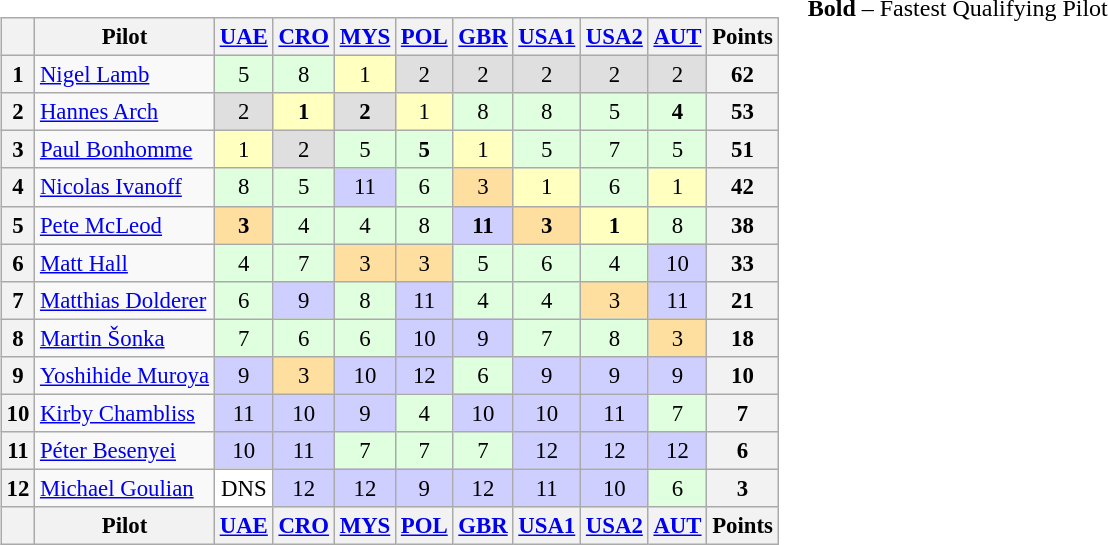<table>
<tr>
<td><br><table class="wikitable" style="font-size:95%; text-align:center">
<tr>
<th></th>
<th>Pilot</th>
<th><a href='#'>UAE</a><br></th>
<th><a href='#'>CRO</a><br></th>
<th><a href='#'>MYS</a><br></th>
<th><a href='#'>POL</a><br></th>
<th><a href='#'>GBR</a><br></th>
<th><a href='#'>USA1</a><br></th>
<th><a href='#'>USA2</a><br></th>
<th><a href='#'>AUT</a><br></th>
<th>Points</th>
</tr>
<tr>
<th>1</th>
<td align=left> <a href='#'>Nigel Lamb</a></td>
<td style="background:#dfffdf;">5</td>
<td style="background:#dfffdf;">8</td>
<td style="background:#ffffbf;">1</td>
<td style="background:#dfdfdf;">2</td>
<td style="background:#dfdfdf;">2</td>
<td style="background:#dfdfdf;">2</td>
<td style="background:#dfdfdf;">2</td>
<td style="background:#dfdfdf;">2</td>
<th>62</th>
</tr>
<tr>
<th>2</th>
<td align=left> <a href='#'>Hannes Arch</a></td>
<td style="background:#dfdfdf;">2</td>
<td style="background:#ffffbf;"><strong>1</strong></td>
<td style="background:#dfdfdf;"><strong>2</strong></td>
<td style="background:#ffffbf;">1</td>
<td style="background:#dfffdf;">8</td>
<td style="background:#dfffdf;">8</td>
<td style="background:#dfffdf;">5</td>
<td style="background:#dfffdf;"><strong>4</strong></td>
<th>53</th>
</tr>
<tr>
<th>3</th>
<td align=left> <a href='#'>Paul Bonhomme</a></td>
<td style="background:#ffffbf;">1</td>
<td style="background:#dfdfdf;">2</td>
<td style="background:#dfffdf;">5</td>
<td style="background:#dfffdf;"><strong>5</strong></td>
<td style="background:#ffffbf;">1</td>
<td style="background:#dfffdf;">5</td>
<td style="background:#dfffdf;">7</td>
<td style="background:#dfffdf;">5</td>
<th>51</th>
</tr>
<tr>
<th>4</th>
<td align=left> <a href='#'>Nicolas Ivanoff</a></td>
<td style="background:#dfffdf;">8</td>
<td style="background:#dfffdf;">5</td>
<td style="background:#CFCFFF;">11</td>
<td style="background:#dfffdf;">6</td>
<td style="background:#ffdf9f;">3</td>
<td style="background:#ffffbf;">1</td>
<td style="background:#dfffdf;">6</td>
<td style="background:#ffffbf;">1</td>
<th>42</th>
</tr>
<tr>
<th>5</th>
<td align=left> <a href='#'>Pete McLeod</a></td>
<td style="background:#ffdf9f;"><strong>3</strong></td>
<td style="background:#dfffdf;">4</td>
<td style="background:#dfffdf;">4</td>
<td style="background:#dfffdf;">8</td>
<td style="background:#CFCFFF;"><strong>11</strong></td>
<td style="background:#ffdf9f;"><strong>3</strong></td>
<td style="background:#ffffbf;"><strong>1</strong></td>
<td style="background:#dfffdf;">8</td>
<th>38</th>
</tr>
<tr>
<th>6</th>
<td align=left> <a href='#'>Matt Hall</a></td>
<td style="background:#dfffdf;">4</td>
<td style="background:#dfffdf;">7</td>
<td style="background:#ffdf9f;">3</td>
<td style="background:#ffdf9f;">3</td>
<td style="background:#dfffdf;">5</td>
<td style="background:#dfffdf;">6</td>
<td style="background:#dfffdf;">4</td>
<td style="background:#CFCFFF;">10</td>
<th>33</th>
</tr>
<tr>
<th>7</th>
<td align=left> <a href='#'>Matthias Dolderer</a></td>
<td style="background:#dfffdf;">6</td>
<td style="background:#CFCFFF;">9</td>
<td style="background:#dfffdf;">8</td>
<td style="background:#CFCFFF;">11</td>
<td style="background:#dfffdf;">4</td>
<td style="background:#dfffdf;">4</td>
<td style="background:#ffdf9f;">3</td>
<td style="background:#CFCFFF;">11</td>
<th>21</th>
</tr>
<tr>
<th>8</th>
<td align=left> <a href='#'>Martin Šonka</a></td>
<td style="background:#dfffdf;">7</td>
<td style="background:#dfffdf;">6</td>
<td style="background:#dfffdf;">6</td>
<td style="background:#CFCFFF;">10</td>
<td style="background:#CFCFFF;">9</td>
<td style="background:#dfffdf;">7</td>
<td style="background:#dfffdf;">8</td>
<td style="background:#ffdf9f;">3</td>
<th>18</th>
</tr>
<tr>
<th>9</th>
<td align=left> <a href='#'>Yoshihide Muroya</a></td>
<td style="background:#CFCFFF;">9</td>
<td style="background:#ffdf9f;">3</td>
<td style="background:#CFCFFF;">10</td>
<td style="background:#CFCFFF;">12</td>
<td style="background:#dfffdf;">6</td>
<td style="background:#CFCFFF;">9</td>
<td style="background:#CFCFFF;">9</td>
<td style="background:#CFCFFF;">9</td>
<th>10</th>
</tr>
<tr>
<th>10</th>
<td align=left> <a href='#'>Kirby Chambliss</a></td>
<td style="background:#CFCFFF;">11</td>
<td style="background:#CFCFFF;">10</td>
<td style="background:#CFCFFF;">9</td>
<td style="background:#dfffdf;">4</td>
<td style="background:#CFCFFF;">10</td>
<td style="background:#CFCFFF;">10</td>
<td style="background:#CFCFFF;">11</td>
<td style="background:#dfffdf;">7</td>
<th>7</th>
</tr>
<tr>
<th>11</th>
<td align=left> <a href='#'>Péter Besenyei</a></td>
<td style="background:#CFCFFF;">10</td>
<td style="background:#CFCFFF;">11</td>
<td style="background:#dfffdf;">7</td>
<td style="background:#dfffdf;">7</td>
<td style="background:#dfffdf;">7</td>
<td style="background:#CFCFFF;">12</td>
<td style="background:#CFCFFF;">12</td>
<td style="background:#CFCFFF;">12</td>
<th>6</th>
</tr>
<tr>
<th>12</th>
<td align=left> <a href='#'>Michael Goulian</a></td>
<td style="background:#FFFFFF;">DNS</td>
<td style="background:#CFCFFF;">12</td>
<td style="background:#CFCFFF;">12</td>
<td style="background:#CFCFFF;">9</td>
<td style="background:#CFCFFF;">12</td>
<td style="background:#CFCFFF;">11</td>
<td style="background:#CFCFFF;">10</td>
<td style="background:#dfffdf;">6</td>
<th>3</th>
</tr>
<tr>
<th></th>
<th>Pilot</th>
<th><a href='#'>UAE</a><br></th>
<th><a href='#'>CRO</a><br></th>
<th><a href='#'>MYS</a><br></th>
<th><a href='#'>POL</a><br></th>
<th><a href='#'>GBR</a><br></th>
<th><a href='#'>USA1</a><br></th>
<th><a href='#'>USA2</a><br></th>
<th><a href='#'>AUT</a><br></th>
<th>Points</th>
</tr>
</table>
</td>
<td valign="top"><br>
<span><strong>Bold</strong> – Fastest Qualifying Pilot</span></td>
</tr>
</table>
